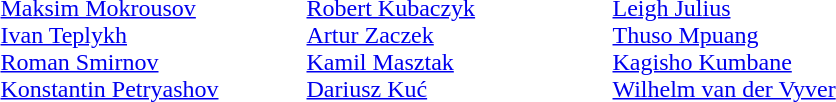<table>
<tr>
<td width=200 valign=top><em></em><br><a href='#'>Maksim Mokrousov</a><br><a href='#'>Ivan Teplykh</a><br><a href='#'>Roman Smirnov</a><br><a href='#'>Konstantin Petryashov</a></td>
<td width=200 valign=top><em></em><br><a href='#'>Robert Kubaczyk</a><br><a href='#'>Artur Zaczek</a><br><a href='#'>Kamil Masztak</a><br><a href='#'>Dariusz Kuć</a></td>
<td width=200 valign=top><em></em><br><a href='#'>Leigh Julius</a><br><a href='#'>Thuso Mpuang</a><br><a href='#'>Kagisho Kumbane</a><br><a href='#'>Wilhelm van der Vyver</a></td>
</tr>
</table>
